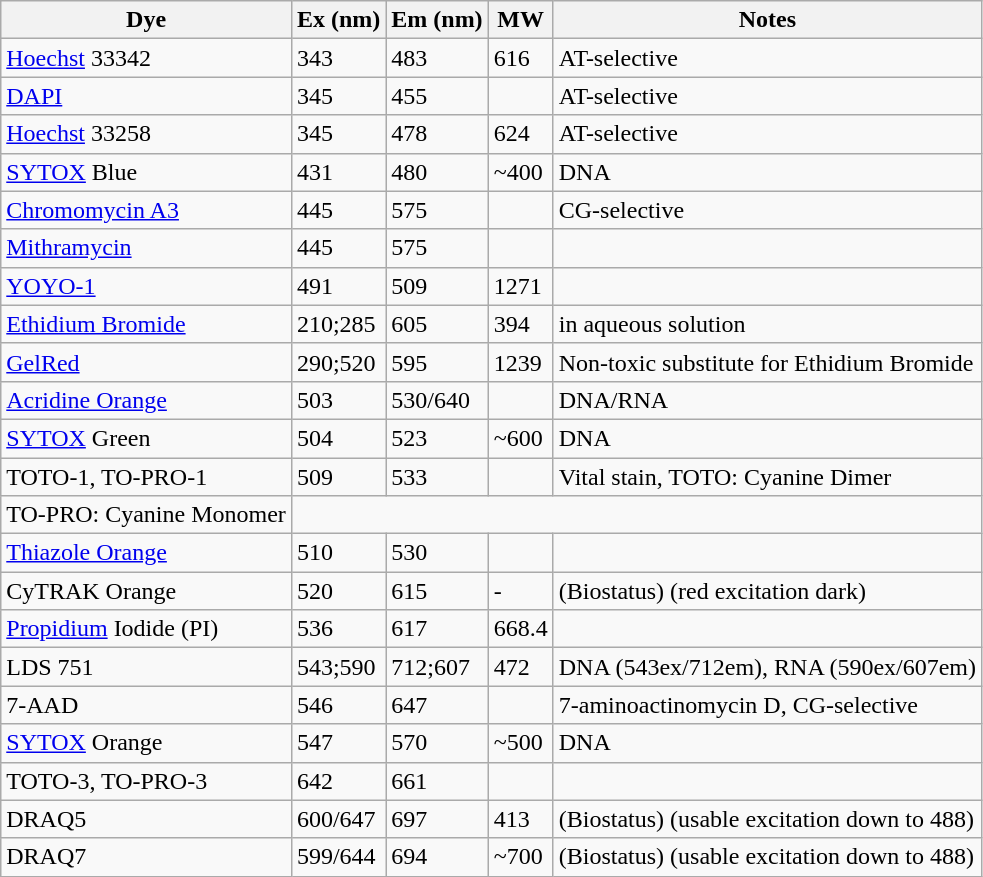<table class="wikitable sortable">
<tr>
<th>Dye</th>
<th>Ex (nm)</th>
<th>Em (nm)</th>
<th>MW</th>
<th>Notes</th>
</tr>
<tr>
<td><a href='#'>Hoechst</a> 33342</td>
<td>343</td>
<td>483</td>
<td>616</td>
<td>AT-selective</td>
</tr>
<tr>
<td><a href='#'>DAPI</a></td>
<td>345</td>
<td>455</td>
<td></td>
<td>AT-selective</td>
</tr>
<tr>
<td><a href='#'>Hoechst</a> 33258</td>
<td>345</td>
<td>478</td>
<td>624</td>
<td>AT-selective</td>
</tr>
<tr>
<td><a href='#'>SYTOX</a> Blue</td>
<td>431</td>
<td>480</td>
<td>~400</td>
<td>DNA</td>
</tr>
<tr>
<td><a href='#'>Chromomycin A3</a></td>
<td>445</td>
<td>575</td>
<td></td>
<td>CG-selective</td>
</tr>
<tr>
<td><a href='#'>Mithramycin</a></td>
<td>445</td>
<td>575</td>
<td></td>
<td></td>
</tr>
<tr>
<td><a href='#'>YOYO-1</a></td>
<td>491</td>
<td>509</td>
<td>1271</td>
<td></td>
</tr>
<tr>
<td><a href='#'>Ethidium Bromide</a></td>
<td>210;285</td>
<td>605</td>
<td>394</td>
<td>in aqueous solution</td>
</tr>
<tr>
<td><a href='#'>GelRed</a></td>
<td>290;520</td>
<td>595</td>
<td>1239</td>
<td>Non-toxic substitute for Ethidium Bromide</td>
</tr>
<tr>
<td><a href='#'>Acridine Orange</a></td>
<td>503</td>
<td>530/640</td>
<td></td>
<td>DNA/RNA</td>
</tr>
<tr>
<td><a href='#'>SYTOX</a> Green</td>
<td>504</td>
<td>523</td>
<td>~600</td>
<td>DNA</td>
</tr>
<tr>
<td>TOTO-1, TO-PRO-1</td>
<td>509</td>
<td>533</td>
<td></td>
<td>Vital stain, TOTO: Cyanine Dimer</td>
</tr>
<tr>
<td>TO-PRO: Cyanine Monomer</td>
</tr>
<tr>
<td><a href='#'>Thiazole Orange</a></td>
<td>510</td>
<td>530</td>
<td></td>
<td></td>
</tr>
<tr>
<td>CyTRAK Orange</td>
<td>520</td>
<td>615</td>
<td>-</td>
<td>(Biostatus) (red excitation dark)</td>
</tr>
<tr>
<td><a href='#'>Propidium</a> Iodide (PI)</td>
<td>536</td>
<td>617</td>
<td>668.4</td>
<td></td>
</tr>
<tr>
<td>LDS 751</td>
<td>543;590</td>
<td>712;607</td>
<td>472</td>
<td>DNA (543ex/712em), RNA (590ex/607em)</td>
</tr>
<tr>
<td>7-AAD</td>
<td>546</td>
<td>647</td>
<td></td>
<td>7-aminoactinomycin D, CG-selective</td>
</tr>
<tr>
<td><a href='#'>SYTOX</a> Orange</td>
<td>547</td>
<td>570</td>
<td>~500</td>
<td>DNA</td>
</tr>
<tr>
<td>TOTO-3, TO-PRO-3</td>
<td>642</td>
<td>661</td>
<td></td>
<td></td>
</tr>
<tr>
<td>DRAQ5</td>
<td>600/647</td>
<td>697</td>
<td>413</td>
<td>(Biostatus) (usable excitation down to 488)</td>
</tr>
<tr>
<td>DRAQ7</td>
<td>599/644</td>
<td>694</td>
<td>~700</td>
<td>(Biostatus) (usable excitation down to 488)</td>
</tr>
</table>
